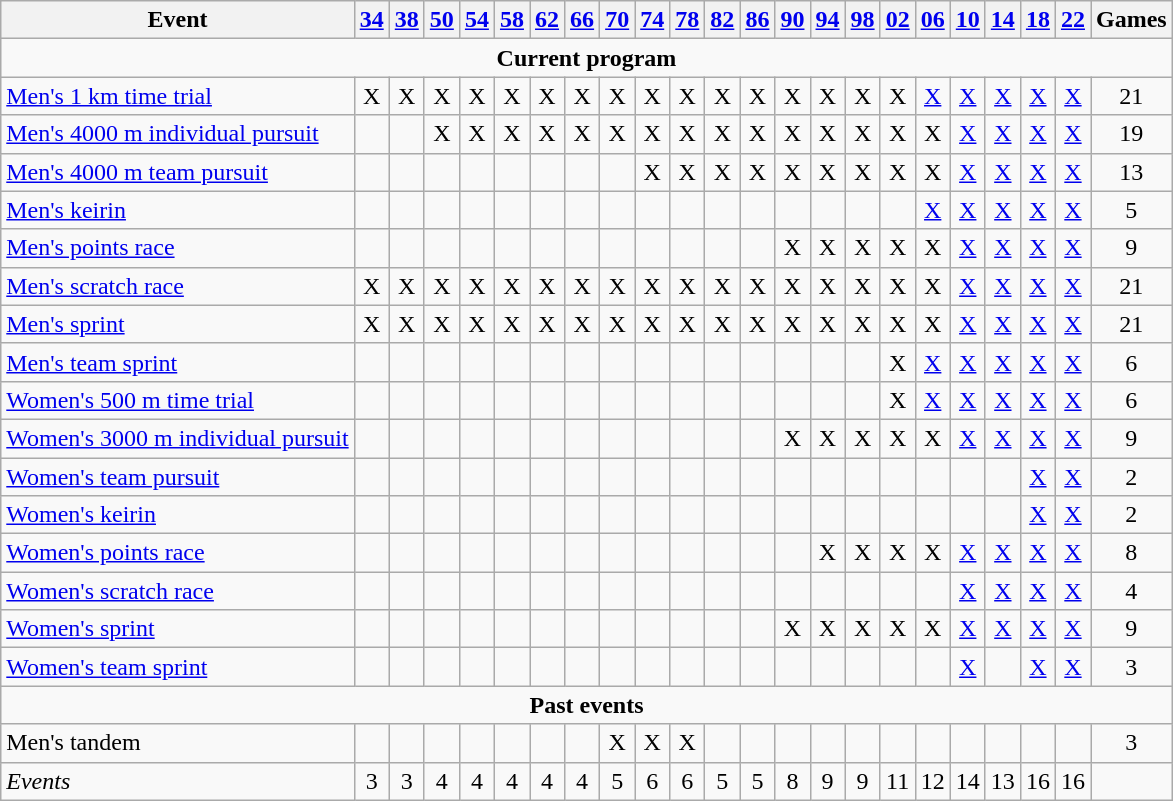<table class="wikitable">
<tr>
<th>Event</th>
<th><a href='#'>34</a></th>
<th><a href='#'>38</a></th>
<th><a href='#'>50</a></th>
<th><a href='#'>54</a></th>
<th><a href='#'>58</a></th>
<th><a href='#'>62</a></th>
<th><a href='#'>66</a></th>
<th><a href='#'>70</a></th>
<th><a href='#'>74</a></th>
<th><a href='#'>78</a></th>
<th><a href='#'>82</a></th>
<th><a href='#'>86</a></th>
<th><a href='#'>90</a></th>
<th><a href='#'>94</a></th>
<th><a href='#'>98</a></th>
<th><a href='#'>02</a></th>
<th><a href='#'>06</a></th>
<th><a href='#'>10</a></th>
<th><a href='#'>14</a></th>
<th><a href='#'>18</a></th>
<th><a href='#'>22</a></th>
<th>Games</th>
</tr>
<tr align=center>
<td colspan=23 align=center><strong>Current program</strong></td>
</tr>
<tr align=center>
<td align=left><a href='#'>Men's 1 km time trial</a></td>
<td>X</td>
<td>X</td>
<td>X</td>
<td>X</td>
<td>X</td>
<td>X</td>
<td>X</td>
<td>X</td>
<td>X</td>
<td>X</td>
<td>X</td>
<td>X</td>
<td>X</td>
<td>X</td>
<td>X</td>
<td>X</td>
<td><a href='#'>X</a></td>
<td><a href='#'>X</a></td>
<td><a href='#'>X</a></td>
<td><a href='#'>X</a></td>
<td><a href='#'>X</a></td>
<td>21</td>
</tr>
<tr align=center>
<td align=left><a href='#'>Men's 4000 m individual pursuit</a></td>
<td></td>
<td></td>
<td>X</td>
<td>X</td>
<td>X</td>
<td>X</td>
<td>X</td>
<td>X</td>
<td>X</td>
<td>X</td>
<td>X</td>
<td>X</td>
<td>X</td>
<td>X</td>
<td>X</td>
<td>X</td>
<td>X</td>
<td><a href='#'>X</a></td>
<td><a href='#'>X</a></td>
<td><a href='#'>X</a></td>
<td><a href='#'>X</a></td>
<td>19</td>
</tr>
<tr align=center>
<td align=left><a href='#'>Men's 4000 m team pursuit</a></td>
<td></td>
<td></td>
<td></td>
<td></td>
<td></td>
<td></td>
<td></td>
<td></td>
<td>X</td>
<td>X</td>
<td>X</td>
<td>X</td>
<td>X</td>
<td>X</td>
<td>X</td>
<td>X</td>
<td>X</td>
<td><a href='#'>X</a></td>
<td><a href='#'>X</a></td>
<td><a href='#'>X</a></td>
<td><a href='#'>X</a></td>
<td>13</td>
</tr>
<tr align=center>
<td align=left><a href='#'>Men's keirin</a></td>
<td></td>
<td></td>
<td></td>
<td></td>
<td></td>
<td></td>
<td></td>
<td></td>
<td></td>
<td></td>
<td></td>
<td></td>
<td></td>
<td></td>
<td></td>
<td></td>
<td><a href='#'>X</a></td>
<td><a href='#'>X</a></td>
<td><a href='#'>X</a></td>
<td><a href='#'>X</a></td>
<td><a href='#'>X</a></td>
<td>5</td>
</tr>
<tr align=center>
<td align=left><a href='#'>Men's points race</a></td>
<td></td>
<td></td>
<td></td>
<td></td>
<td></td>
<td></td>
<td></td>
<td></td>
<td></td>
<td></td>
<td></td>
<td></td>
<td>X</td>
<td>X</td>
<td>X</td>
<td>X</td>
<td>X</td>
<td><a href='#'>X</a></td>
<td><a href='#'>X</a></td>
<td><a href='#'>X</a></td>
<td><a href='#'>X</a></td>
<td>9</td>
</tr>
<tr align=center>
<td align=left><a href='#'>Men's scratch race</a></td>
<td>X</td>
<td>X</td>
<td>X</td>
<td>X</td>
<td>X</td>
<td>X</td>
<td>X</td>
<td>X</td>
<td>X</td>
<td>X</td>
<td>X</td>
<td>X</td>
<td>X</td>
<td>X</td>
<td>X</td>
<td>X</td>
<td>X</td>
<td><a href='#'>X</a></td>
<td><a href='#'>X</a></td>
<td><a href='#'>X</a></td>
<td><a href='#'>X</a></td>
<td>21</td>
</tr>
<tr align=center>
<td align=left><a href='#'>Men's sprint</a></td>
<td>X</td>
<td>X</td>
<td>X</td>
<td>X</td>
<td>X</td>
<td>X</td>
<td>X</td>
<td>X</td>
<td>X</td>
<td>X</td>
<td>X</td>
<td>X</td>
<td>X</td>
<td>X</td>
<td>X</td>
<td>X</td>
<td>X</td>
<td><a href='#'>X</a></td>
<td><a href='#'>X</a></td>
<td><a href='#'>X</a></td>
<td><a href='#'>X</a></td>
<td>21</td>
</tr>
<tr align=center>
<td align=left><a href='#'>Men's team sprint</a></td>
<td></td>
<td></td>
<td></td>
<td></td>
<td></td>
<td></td>
<td></td>
<td></td>
<td></td>
<td></td>
<td></td>
<td></td>
<td></td>
<td></td>
<td></td>
<td>X</td>
<td><a href='#'>X</a></td>
<td><a href='#'>X</a></td>
<td><a href='#'>X</a></td>
<td><a href='#'>X</a></td>
<td><a href='#'>X</a></td>
<td>6</td>
</tr>
<tr align=center>
<td align=left><a href='#'>Women's 500 m time trial</a></td>
<td></td>
<td></td>
<td></td>
<td></td>
<td></td>
<td></td>
<td></td>
<td></td>
<td></td>
<td></td>
<td></td>
<td></td>
<td></td>
<td></td>
<td></td>
<td>X</td>
<td><a href='#'>X</a></td>
<td><a href='#'>X</a></td>
<td><a href='#'>X</a></td>
<td><a href='#'>X</a></td>
<td><a href='#'>X</a></td>
<td>6</td>
</tr>
<tr align=center>
<td align=left><a href='#'>Women's 3000 m individual pursuit</a></td>
<td></td>
<td></td>
<td></td>
<td></td>
<td></td>
<td></td>
<td></td>
<td></td>
<td></td>
<td></td>
<td></td>
<td></td>
<td>X</td>
<td>X</td>
<td>X</td>
<td>X</td>
<td>X</td>
<td><a href='#'>X</a></td>
<td><a href='#'>X</a></td>
<td><a href='#'>X</a></td>
<td><a href='#'>X</a></td>
<td>9</td>
</tr>
<tr align=center>
<td align=left><a href='#'>Women's team pursuit</a></td>
<td></td>
<td></td>
<td></td>
<td></td>
<td></td>
<td></td>
<td></td>
<td></td>
<td></td>
<td></td>
<td></td>
<td></td>
<td></td>
<td></td>
<td></td>
<td></td>
<td></td>
<td></td>
<td></td>
<td><a href='#'>X</a></td>
<td><a href='#'>X</a></td>
<td>2</td>
</tr>
<tr align=center>
<td align=left><a href='#'>Women's keirin</a></td>
<td></td>
<td></td>
<td></td>
<td></td>
<td></td>
<td></td>
<td></td>
<td></td>
<td></td>
<td></td>
<td></td>
<td></td>
<td></td>
<td></td>
<td></td>
<td></td>
<td></td>
<td></td>
<td></td>
<td><a href='#'>X</a></td>
<td><a href='#'>X</a></td>
<td>2</td>
</tr>
<tr align=center>
<td align=left><a href='#'>Women's points race</a></td>
<td></td>
<td></td>
<td></td>
<td></td>
<td></td>
<td></td>
<td></td>
<td></td>
<td></td>
<td></td>
<td></td>
<td></td>
<td></td>
<td>X</td>
<td>X</td>
<td>X</td>
<td>X</td>
<td><a href='#'>X</a></td>
<td><a href='#'>X</a></td>
<td><a href='#'>X</a></td>
<td><a href='#'>X</a></td>
<td>8</td>
</tr>
<tr align=center>
<td align=left><a href='#'>Women's scratch race</a></td>
<td></td>
<td></td>
<td></td>
<td></td>
<td></td>
<td></td>
<td></td>
<td></td>
<td></td>
<td></td>
<td></td>
<td></td>
<td></td>
<td></td>
<td></td>
<td></td>
<td></td>
<td><a href='#'>X</a></td>
<td><a href='#'>X</a></td>
<td><a href='#'>X</a></td>
<td><a href='#'>X</a></td>
<td>4</td>
</tr>
<tr align=center>
<td align=left><a href='#'>Women's sprint</a></td>
<td></td>
<td></td>
<td></td>
<td></td>
<td></td>
<td></td>
<td></td>
<td></td>
<td></td>
<td></td>
<td></td>
<td></td>
<td>X</td>
<td>X</td>
<td>X</td>
<td>X</td>
<td>X</td>
<td><a href='#'>X</a></td>
<td><a href='#'>X</a></td>
<td><a href='#'>X</a></td>
<td><a href='#'>X</a></td>
<td>9</td>
</tr>
<tr align=center>
<td align=left><a href='#'>Women's team sprint</a></td>
<td></td>
<td></td>
<td></td>
<td></td>
<td></td>
<td></td>
<td></td>
<td></td>
<td></td>
<td></td>
<td></td>
<td></td>
<td></td>
<td></td>
<td></td>
<td></td>
<td></td>
<td><a href='#'>X</a></td>
<td></td>
<td><a href='#'>X</a></td>
<td><a href='#'>X</a></td>
<td>3</td>
</tr>
<tr align=center>
<td colspan=23 align=center><strong>Past events</strong></td>
</tr>
<tr align=center>
<td align=left>Men's tandem</td>
<td></td>
<td></td>
<td></td>
<td></td>
<td></td>
<td></td>
<td></td>
<td>X</td>
<td>X</td>
<td>X</td>
<td></td>
<td></td>
<td></td>
<td></td>
<td></td>
<td></td>
<td></td>
<td></td>
<td></td>
<td></td>
<td></td>
<td>3</td>
</tr>
<tr align=center>
<td align=left><em>Events</em></td>
<td>3</td>
<td>3</td>
<td>4</td>
<td>4</td>
<td>4</td>
<td>4</td>
<td>4</td>
<td>5</td>
<td>6</td>
<td>6</td>
<td>5</td>
<td>5</td>
<td>8</td>
<td>9</td>
<td>9</td>
<td>11</td>
<td>12</td>
<td>14</td>
<td>13</td>
<td>16</td>
<td>16</td>
<td></td>
</tr>
</table>
